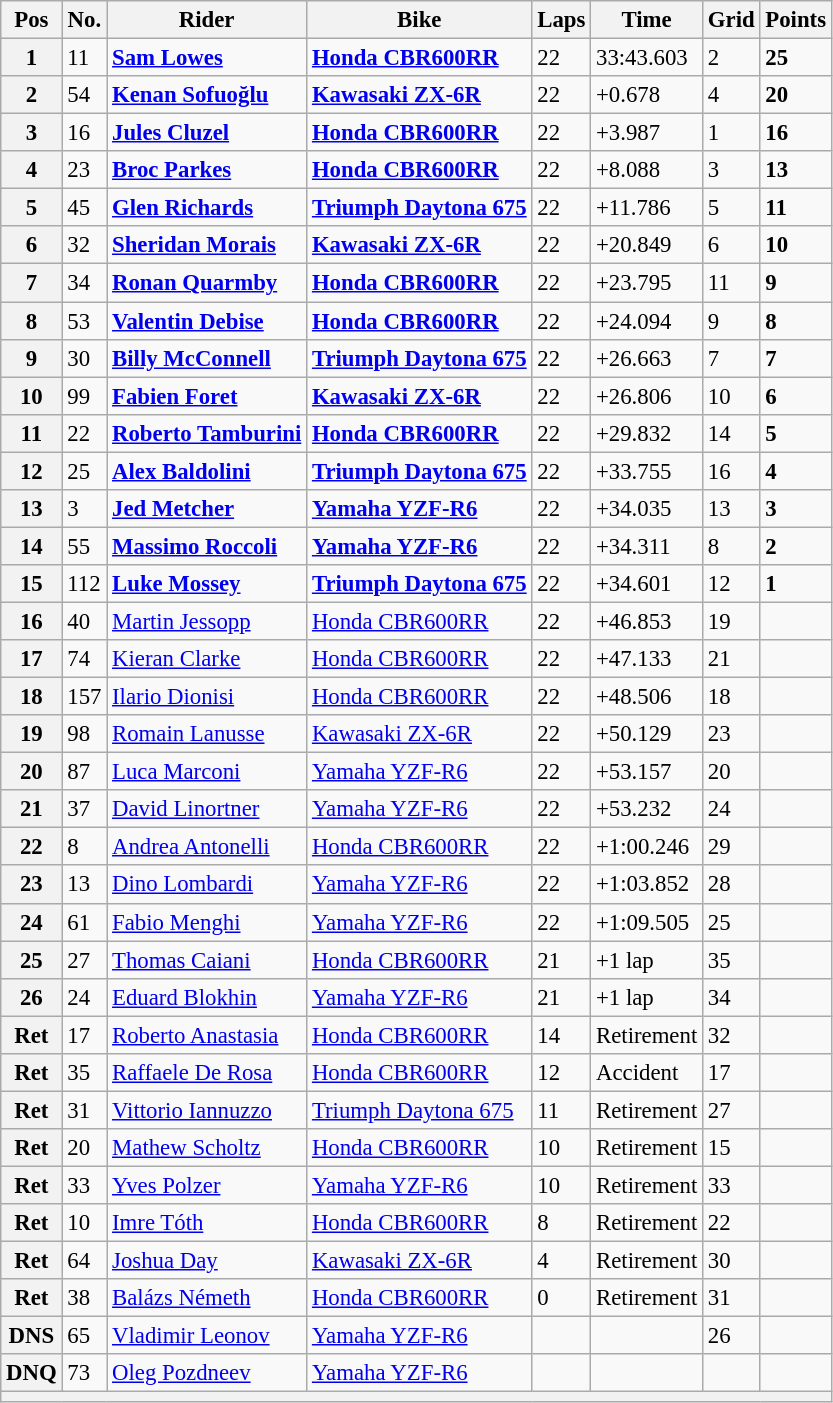<table class="wikitable" style="font-size: 95%;">
<tr>
<th>Pos</th>
<th>No.</th>
<th>Rider</th>
<th>Bike</th>
<th>Laps</th>
<th>Time</th>
<th>Grid</th>
<th>Points</th>
</tr>
<tr>
<th>1</th>
<td>11</td>
<td> <strong><a href='#'>Sam Lowes</a></strong></td>
<td><strong><a href='#'>Honda CBR600RR</a></strong></td>
<td>22</td>
<td>33:43.603</td>
<td>2</td>
<td><strong>25</strong></td>
</tr>
<tr>
<th>2</th>
<td>54</td>
<td> <strong><a href='#'>Kenan Sofuoğlu</a></strong></td>
<td><strong><a href='#'>Kawasaki ZX-6R</a></strong></td>
<td>22</td>
<td>+0.678</td>
<td>4</td>
<td><strong>20</strong></td>
</tr>
<tr>
<th>3</th>
<td>16</td>
<td> <strong><a href='#'>Jules Cluzel</a></strong></td>
<td><strong><a href='#'>Honda CBR600RR</a></strong></td>
<td>22</td>
<td>+3.987</td>
<td>1</td>
<td><strong>16</strong></td>
</tr>
<tr>
<th>4</th>
<td>23</td>
<td> <strong><a href='#'>Broc Parkes</a></strong></td>
<td><strong><a href='#'>Honda CBR600RR</a></strong></td>
<td>22</td>
<td>+8.088</td>
<td>3</td>
<td><strong>13</strong></td>
</tr>
<tr>
<th>5</th>
<td>45</td>
<td> <strong><a href='#'>Glen Richards</a></strong></td>
<td><strong><a href='#'>Triumph Daytona 675</a></strong></td>
<td>22</td>
<td>+11.786</td>
<td>5</td>
<td><strong>11</strong></td>
</tr>
<tr>
<th>6</th>
<td>32</td>
<td> <strong><a href='#'>Sheridan Morais</a></strong></td>
<td><strong><a href='#'>Kawasaki ZX-6R</a></strong></td>
<td>22</td>
<td>+20.849</td>
<td>6</td>
<td><strong>10</strong></td>
</tr>
<tr>
<th>7</th>
<td>34</td>
<td> <strong><a href='#'>Ronan Quarmby</a></strong></td>
<td><strong><a href='#'>Honda CBR600RR</a></strong></td>
<td>22</td>
<td>+23.795</td>
<td>11</td>
<td><strong>9</strong></td>
</tr>
<tr>
<th>8</th>
<td>53</td>
<td> <strong><a href='#'>Valentin Debise</a></strong></td>
<td><strong><a href='#'>Honda CBR600RR</a></strong></td>
<td>22</td>
<td>+24.094</td>
<td>9</td>
<td><strong>8</strong></td>
</tr>
<tr>
<th>9</th>
<td>30</td>
<td> <strong><a href='#'>Billy McConnell</a></strong></td>
<td><strong><a href='#'>Triumph Daytona 675</a></strong></td>
<td>22</td>
<td>+26.663</td>
<td>7</td>
<td><strong>7</strong></td>
</tr>
<tr>
<th>10</th>
<td>99</td>
<td> <strong><a href='#'>Fabien Foret</a></strong></td>
<td><strong><a href='#'>Kawasaki ZX-6R</a></strong></td>
<td>22</td>
<td>+26.806</td>
<td>10</td>
<td><strong>6</strong></td>
</tr>
<tr>
<th>11</th>
<td>22</td>
<td> <strong><a href='#'>Roberto Tamburini</a></strong></td>
<td><strong><a href='#'>Honda CBR600RR</a></strong></td>
<td>22</td>
<td>+29.832</td>
<td>14</td>
<td><strong>5</strong></td>
</tr>
<tr>
<th>12</th>
<td>25</td>
<td> <strong><a href='#'>Alex Baldolini</a></strong></td>
<td><strong><a href='#'>Triumph Daytona 675</a></strong></td>
<td>22</td>
<td>+33.755</td>
<td>16</td>
<td><strong>4</strong></td>
</tr>
<tr>
<th>13</th>
<td>3</td>
<td> <strong><a href='#'>Jed Metcher</a></strong></td>
<td><strong><a href='#'>Yamaha YZF-R6</a></strong></td>
<td>22</td>
<td>+34.035</td>
<td>13</td>
<td><strong>3</strong></td>
</tr>
<tr>
<th>14</th>
<td>55</td>
<td> <strong><a href='#'>Massimo Roccoli</a></strong></td>
<td><strong><a href='#'>Yamaha YZF-R6</a></strong></td>
<td>22</td>
<td>+34.311</td>
<td>8</td>
<td><strong>2</strong></td>
</tr>
<tr>
<th>15</th>
<td>112</td>
<td> <strong><a href='#'>Luke Mossey</a></strong></td>
<td><strong><a href='#'>Triumph Daytona 675</a></strong></td>
<td>22</td>
<td>+34.601</td>
<td>12</td>
<td><strong>1</strong></td>
</tr>
<tr>
<th>16</th>
<td>40</td>
<td> <a href='#'>Martin Jessopp</a></td>
<td><a href='#'>Honda CBR600RR</a></td>
<td>22</td>
<td>+46.853</td>
<td>19</td>
<td></td>
</tr>
<tr>
<th>17</th>
<td>74</td>
<td> <a href='#'>Kieran Clarke</a></td>
<td><a href='#'>Honda CBR600RR</a></td>
<td>22</td>
<td>+47.133</td>
<td>21</td>
<td></td>
</tr>
<tr>
<th>18</th>
<td>157</td>
<td> <a href='#'>Ilario Dionisi</a></td>
<td><a href='#'>Honda CBR600RR</a></td>
<td>22</td>
<td>+48.506</td>
<td>18</td>
<td></td>
</tr>
<tr>
<th>19</th>
<td>98</td>
<td> <a href='#'>Romain Lanusse</a></td>
<td><a href='#'>Kawasaki ZX-6R</a></td>
<td>22</td>
<td>+50.129</td>
<td>23</td>
<td></td>
</tr>
<tr>
<th>20</th>
<td>87</td>
<td> <a href='#'>Luca Marconi</a></td>
<td><a href='#'>Yamaha YZF-R6</a></td>
<td>22</td>
<td>+53.157</td>
<td>20</td>
<td></td>
</tr>
<tr>
<th>21</th>
<td>37</td>
<td> <a href='#'>David Linortner</a></td>
<td><a href='#'>Yamaha YZF-R6</a></td>
<td>22</td>
<td>+53.232</td>
<td>24</td>
<td></td>
</tr>
<tr>
<th>22</th>
<td>8</td>
<td> <a href='#'>Andrea Antonelli</a></td>
<td><a href='#'>Honda CBR600RR</a></td>
<td>22</td>
<td>+1:00.246</td>
<td>29</td>
<td></td>
</tr>
<tr>
<th>23</th>
<td>13</td>
<td> <a href='#'>Dino Lombardi</a></td>
<td><a href='#'>Yamaha YZF-R6</a></td>
<td>22</td>
<td>+1:03.852</td>
<td>28</td>
<td></td>
</tr>
<tr>
<th>24</th>
<td>61</td>
<td> <a href='#'>Fabio Menghi</a></td>
<td><a href='#'>Yamaha YZF-R6</a></td>
<td>22</td>
<td>+1:09.505</td>
<td>25</td>
<td></td>
</tr>
<tr>
<th>25</th>
<td>27</td>
<td> <a href='#'>Thomas Caiani</a></td>
<td><a href='#'>Honda CBR600RR</a></td>
<td>21</td>
<td>+1 lap</td>
<td>35</td>
<td></td>
</tr>
<tr>
<th>26</th>
<td>24</td>
<td> <a href='#'>Eduard Blokhin</a></td>
<td><a href='#'>Yamaha YZF-R6</a></td>
<td>21</td>
<td>+1 lap</td>
<td>34</td>
<td></td>
</tr>
<tr>
<th>Ret</th>
<td>17</td>
<td> <a href='#'>Roberto Anastasia</a></td>
<td><a href='#'>Honda CBR600RR</a></td>
<td>14</td>
<td>Retirement</td>
<td>32</td>
<td></td>
</tr>
<tr>
<th>Ret</th>
<td>35</td>
<td> <a href='#'>Raffaele De Rosa</a></td>
<td><a href='#'>Honda CBR600RR</a></td>
<td>12</td>
<td>Accident</td>
<td>17</td>
<td></td>
</tr>
<tr>
<th>Ret</th>
<td>31</td>
<td> <a href='#'>Vittorio Iannuzzo</a></td>
<td><a href='#'>Triumph Daytona 675</a></td>
<td>11</td>
<td>Retirement</td>
<td>27</td>
<td></td>
</tr>
<tr>
<th>Ret</th>
<td>20</td>
<td> <a href='#'>Mathew Scholtz</a></td>
<td><a href='#'>Honda CBR600RR</a></td>
<td>10</td>
<td>Retirement</td>
<td>15</td>
<td></td>
</tr>
<tr>
<th>Ret</th>
<td>33</td>
<td> <a href='#'>Yves Polzer</a></td>
<td><a href='#'>Yamaha YZF-R6</a></td>
<td>10</td>
<td>Retirement</td>
<td>33</td>
<td></td>
</tr>
<tr>
<th>Ret</th>
<td>10</td>
<td> <a href='#'>Imre Tóth</a></td>
<td><a href='#'>Honda CBR600RR</a></td>
<td>8</td>
<td>Retirement</td>
<td>22</td>
<td></td>
</tr>
<tr>
<th>Ret</th>
<td>64</td>
<td> <a href='#'>Joshua Day</a></td>
<td><a href='#'>Kawasaki ZX-6R</a></td>
<td>4</td>
<td>Retirement</td>
<td>30</td>
<td></td>
</tr>
<tr>
<th>Ret</th>
<td>38</td>
<td> <a href='#'>Balázs Németh</a></td>
<td><a href='#'>Honda CBR600RR</a></td>
<td>0</td>
<td>Retirement</td>
<td>31</td>
<td></td>
</tr>
<tr>
<th>DNS</th>
<td>65</td>
<td> <a href='#'>Vladimir Leonov</a></td>
<td><a href='#'>Yamaha YZF-R6</a></td>
<td></td>
<td></td>
<td>26</td>
<td></td>
</tr>
<tr>
<th>DNQ</th>
<td>73</td>
<td> <a href='#'>Oleg Pozdneev</a></td>
<td><a href='#'>Yamaha YZF-R6</a></td>
<td></td>
<td></td>
<td></td>
<td></td>
</tr>
<tr>
<th colspan=8></th>
</tr>
</table>
